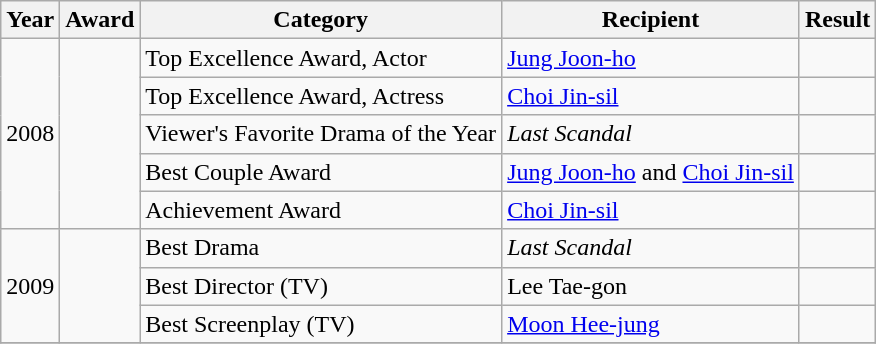<table class="wikitable">
<tr>
<th>Year</th>
<th>Award</th>
<th>Category</th>
<th>Recipient</th>
<th>Result</th>
</tr>
<tr>
<td rowspan=5>2008</td>
<td rowspan=5></td>
<td>Top Excellence Award, Actor</td>
<td><a href='#'>Jung Joon-ho</a></td>
<td></td>
</tr>
<tr>
<td>Top Excellence Award, Actress</td>
<td><a href='#'>Choi Jin-sil</a></td>
<td></td>
</tr>
<tr>
<td>Viewer's Favorite Drama of the Year</td>
<td><em>Last Scandal</em></td>
<td></td>
</tr>
<tr>
<td>Best Couple Award</td>
<td><a href='#'>Jung Joon-ho</a> and <a href='#'>Choi Jin-sil</a></td>
<td></td>
</tr>
<tr>
<td>Achievement Award</td>
<td><a href='#'>Choi Jin-sil</a></td>
<td></td>
</tr>
<tr>
<td rowspan=3>2009</td>
<td rowspan=3></td>
<td>Best Drama</td>
<td><em>Last Scandal</em></td>
<td></td>
</tr>
<tr>
<td>Best Director (TV)</td>
<td>Lee Tae-gon</td>
<td></td>
</tr>
<tr>
<td>Best Screenplay (TV)</td>
<td><a href='#'>Moon Hee-jung</a></td>
<td></td>
</tr>
<tr>
</tr>
</table>
